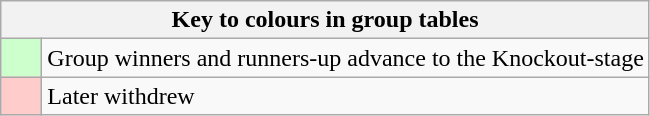<table class="wikitable" style="text-align: center;">
<tr>
<th colspan=2>Key to colours in group tables</th>
</tr>
<tr>
<td style="background:#ccffcc; width: 20px;"></td>
<td style="text-align:left">Group winners and runners-up advance to the Knockout-stage</td>
</tr>
<tr>
<td style="background:#fcc; width: 20px;"></td>
<td style="text-align:left">Later withdrew</td>
</tr>
</table>
